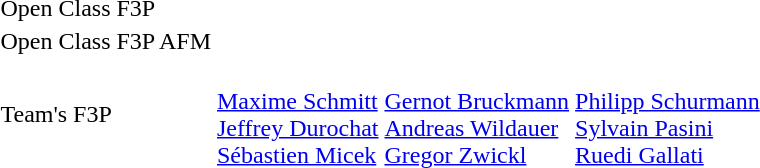<table>
<tr>
<td>Open Class F3P</td>
<td></td>
<td></td>
<td></td>
</tr>
<tr>
<td>Open Class F3P AFM</td>
<td></td>
<td></td>
<td></td>
</tr>
<tr>
<td>Team's F3P</td>
<td><br><a href='#'>Maxime Schmitt</a><br><a href='#'>Jeffrey Durochat</a><br><a href='#'>Sébastien Micek</a></td>
<td><br><a href='#'>Gernot Bruckmann</a><br><a href='#'>Andreas Wildauer</a><br><a href='#'>Gregor Zwickl</a></td>
<td><br><a href='#'>Philipp Schurmann</a><br><a href='#'>Sylvain Pasini</a><br><a href='#'>Ruedi Gallati</a></td>
</tr>
</table>
